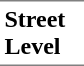<table border=0 cellspacing=0 cellpadding=3>
<tr>
<td style="border-bottom:solid 1px gray;border-top:solid 1px gray;" width=50 valign=top><strong>Street Level</strong></td>
</tr>
</table>
